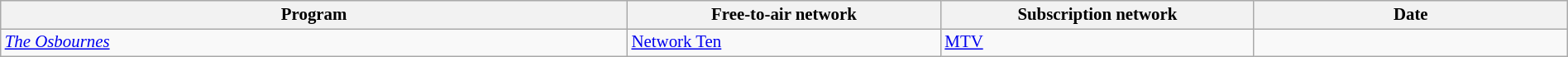<table class="wikitable sortable" width="100%" style="font-size:87%;">
<tr bgcolor="#efefef">
<th width=40%>Program</th>
<th width=20%>Free-to-air network</th>
<th width=20%>Subscription network</th>
<th width=20%>Date</th>
</tr>
<tr>
<td> <em><a href='#'>The Osbournes</a></em></td>
<td><a href='#'>Network Ten</a></td>
<td><a href='#'>MTV</a></td>
<td></td>
</tr>
</table>
